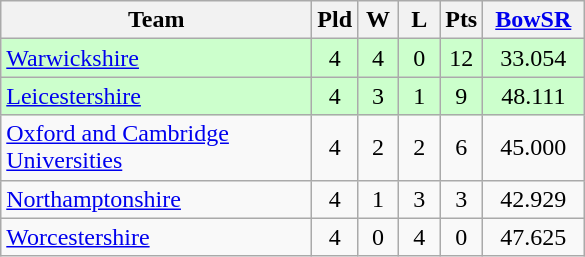<table class="wikitable" style="text-align: center;">
<tr>
<th width=200>Team</th>
<th width=20>Pld</th>
<th width=20>W</th>
<th width=20>L</th>
<th width=20>Pts</th>
<th width=60><a href='#'>BowSR</a></th>
</tr>
<tr bgcolor="#ccffcc">
<td align=left><a href='#'>Warwickshire</a></td>
<td>4</td>
<td>4</td>
<td>0</td>
<td>12</td>
<td>33.054</td>
</tr>
<tr bgcolor="#ccffcc">
<td align=left><a href='#'>Leicestershire</a></td>
<td>4</td>
<td>3</td>
<td>1</td>
<td>9</td>
<td>48.111</td>
</tr>
<tr>
<td align=left><a href='#'>Oxford and Cambridge Universities</a></td>
<td>4</td>
<td>2</td>
<td>2</td>
<td>6</td>
<td>45.000</td>
</tr>
<tr>
<td align=left><a href='#'>Northamptonshire</a></td>
<td>4</td>
<td>1</td>
<td>3</td>
<td>3</td>
<td>42.929</td>
</tr>
<tr>
<td align=left><a href='#'>Worcestershire</a></td>
<td>4</td>
<td>0</td>
<td>4</td>
<td>0</td>
<td>47.625</td>
</tr>
</table>
